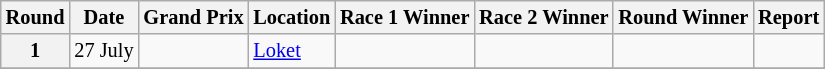<table class="wikitable" style="font-size: 85%;">
<tr>
<th>Round</th>
<th>Date</th>
<th>Grand Prix</th>
<th>Location</th>
<th>Race 1 Winner</th>
<th>Race 2 Winner</th>
<th>Round Winner</th>
<th>Report</th>
</tr>
<tr>
<th>1</th>
<td>27 July</td>
<td></td>
<td><a href='#'>Loket</a></td>
<td></td>
<td></td>
<td></td>
<td></td>
</tr>
<tr>
</tr>
</table>
